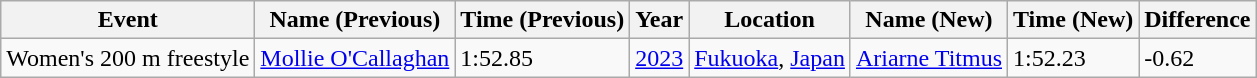<table class="wikitable">
<tr>
<th>Event</th>
<th>Name (Previous)</th>
<th>Time (Previous)</th>
<th>Year</th>
<th>Location</th>
<th>Name (New)</th>
<th>Time (New)</th>
<th>Difference</th>
</tr>
<tr>
<td>Women's 200 m freestyle</td>
<td> <a href='#'>Mollie O'Callaghan</a></td>
<td>1:52.85</td>
<td><a href='#'>2023</a></td>
<td> <a href='#'>Fukuoka</a>, <a href='#'>Japan</a></td>
<td> <a href='#'>Ariarne Titmus</a></td>
<td>1:52.23</td>
<td>-0.62</td>
</tr>
</table>
